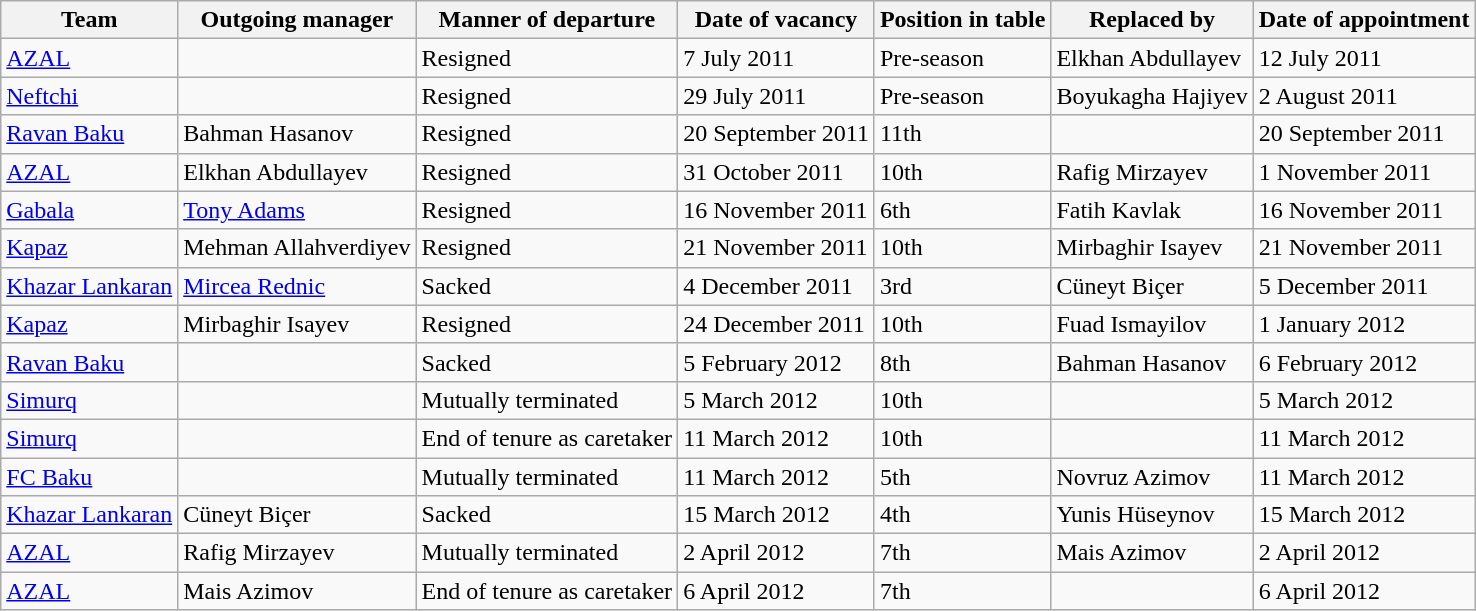<table class="wikitable">
<tr>
<th>Team</th>
<th>Outgoing manager</th>
<th>Manner of departure</th>
<th>Date of vacancy</th>
<th>Position in table</th>
<th>Replaced by</th>
<th>Date of appointment</th>
</tr>
<tr>
<td><a href='#'>AZAL</a></td>
<td> </td>
<td>Resigned</td>
<td>7 July 2011</td>
<td>Pre-season</td>
<td> Elkhan Abdullayev</td>
<td>12 July 2011</td>
</tr>
<tr>
<td><a href='#'>Neftchi</a></td>
<td> </td>
<td>Resigned</td>
<td>29 July 2011</td>
<td>Pre-season</td>
<td> Boyukagha Hajiyev</td>
<td>2 August 2011</td>
</tr>
<tr>
<td><a href='#'>Ravan Baku</a></td>
<td> Bahman Hasanov</td>
<td>Resigned</td>
<td>20 September 2011</td>
<td>11th</td>
<td> </td>
<td>20 September 2011</td>
</tr>
<tr>
<td><a href='#'>AZAL</a></td>
<td> Elkhan Abdullayev</td>
<td>Resigned</td>
<td>31 October 2011</td>
<td>10th</td>
<td> Rafig Mirzayev</td>
<td>1 November 2011</td>
</tr>
<tr>
<td><a href='#'>Gabala</a></td>
<td> <a href='#'>Tony Adams</a></td>
<td>Resigned</td>
<td>16 November 2011</td>
<td>6th</td>
<td> Fatih Kavlak</td>
<td>16 November 2011</td>
</tr>
<tr>
<td><a href='#'>Kapaz</a></td>
<td> Mehman Allahverdiyev</td>
<td>Resigned</td>
<td>21 November 2011</td>
<td>10th</td>
<td> Mirbaghir Isayev</td>
<td>21 November 2011</td>
</tr>
<tr>
<td><a href='#'>Khazar Lankaran</a></td>
<td> <a href='#'>Mircea Rednic</a></td>
<td>Sacked</td>
<td>4 December 2011</td>
<td>3rd</td>
<td> Cüneyt Biçer</td>
<td>5 December 2011</td>
</tr>
<tr>
<td><a href='#'>Kapaz</a></td>
<td> Mirbaghir Isayev</td>
<td>Resigned</td>
<td>24 December 2011</td>
<td>10th</td>
<td> Fuad Ismayilov</td>
<td>1 January 2012</td>
</tr>
<tr>
<td><a href='#'>Ravan Baku</a></td>
<td> </td>
<td>Sacked</td>
<td>5 February 2012</td>
<td>8th</td>
<td> Bahman Hasanov</td>
<td>6 February 2012</td>
</tr>
<tr>
<td><a href='#'>Simurq</a></td>
<td> </td>
<td>Mutually terminated</td>
<td>5 March 2012</td>
<td>10th</td>
<td> </td>
<td>5 March 2012</td>
</tr>
<tr>
<td><a href='#'>Simurq</a></td>
<td> </td>
<td>End of tenure as caretaker</td>
<td>11 March 2012</td>
<td>10th</td>
<td> </td>
<td>11 March 2012</td>
</tr>
<tr>
<td><a href='#'>FC Baku</a></td>
<td> </td>
<td>Mutually terminated</td>
<td>11 March 2012</td>
<td>5th</td>
<td> Novruz Azimov</td>
<td>11 March 2012</td>
</tr>
<tr>
<td><a href='#'>Khazar Lankaran</a></td>
<td> Cüneyt Biçer</td>
<td>Sacked</td>
<td>15 March 2012</td>
<td>4th</td>
<td> Yunis Hüseynov</td>
<td>15 March 2012</td>
</tr>
<tr>
<td><a href='#'>AZAL</a></td>
<td> Rafig Mirzayev</td>
<td>Mutually terminated</td>
<td>2 April 2012</td>
<td>7th</td>
<td> Mais Azimov</td>
<td>2 April 2012</td>
</tr>
<tr>
<td><a href='#'>AZAL</a></td>
<td> Mais Azimov</td>
<td>End of tenure as caretaker</td>
<td>6 April 2012</td>
<td>7th</td>
<td> </td>
<td>6 April 2012</td>
</tr>
</table>
